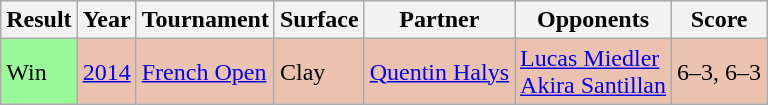<table class="wikitable">
<tr>
<th>Result</th>
<th>Year</th>
<th>Tournament</th>
<th>Surface</th>
<th>Partner</th>
<th>Opponents</th>
<th>Score</th>
</tr>
<tr style="background:#ebc2af;">
<td style="background:#98fb98;">Win</td>
<td><a href='#'>2014</a></td>
<td><a href='#'>French Open</a></td>
<td>Clay</td>
<td> <a href='#'>Quentin Halys</a></td>
<td> <a href='#'>Lucas Miedler</a> <br>  <a href='#'>Akira Santillan</a></td>
<td>6–3, 6–3</td>
</tr>
</table>
